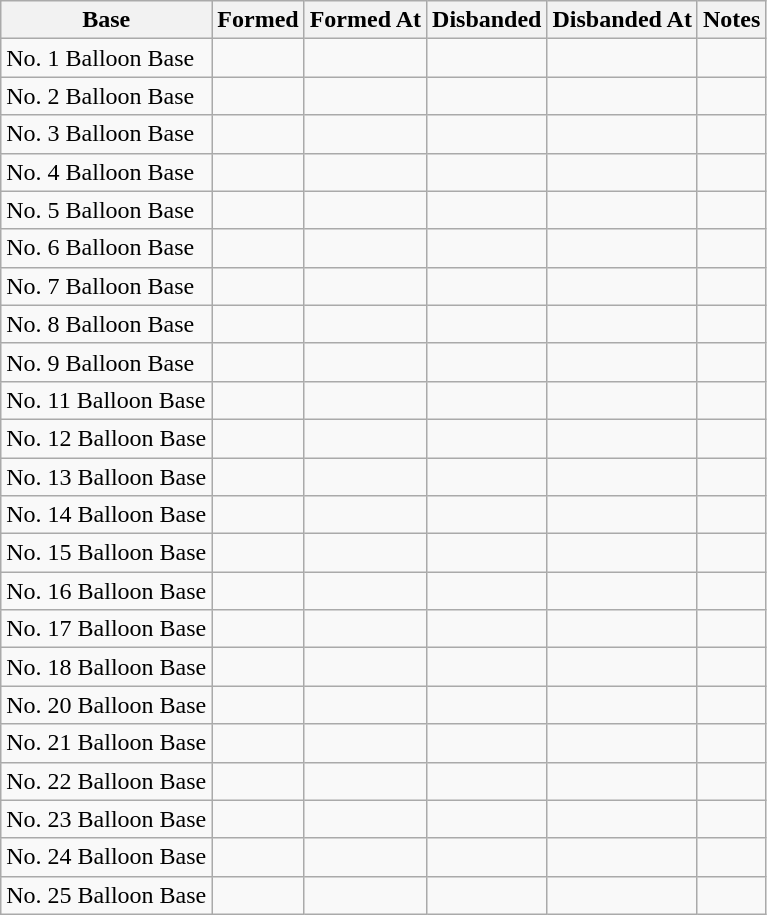<table class="wikitable sortable">
<tr>
<th>Base</th>
<th>Formed</th>
<th>Formed At</th>
<th>Disbanded</th>
<th>Disbanded At</th>
<th>Notes</th>
</tr>
<tr>
<td>No. 1 Balloon Base</td>
<td></td>
<td></td>
<td></td>
<td></td>
<td></td>
</tr>
<tr>
<td>No. 2 Balloon Base</td>
<td></td>
<td></td>
<td></td>
<td></td>
<td></td>
</tr>
<tr>
<td>No. 3 Balloon Base</td>
<td></td>
<td></td>
<td></td>
<td></td>
<td></td>
</tr>
<tr>
<td>No. 4 Balloon Base</td>
<td></td>
<td></td>
<td></td>
<td></td>
<td></td>
</tr>
<tr>
<td>No. 5 Balloon Base</td>
<td></td>
<td></td>
<td></td>
<td></td>
<td></td>
</tr>
<tr>
<td>No. 6 Balloon Base</td>
<td></td>
<td></td>
<td></td>
<td></td>
<td></td>
</tr>
<tr>
<td>No. 7 Balloon Base</td>
<td></td>
<td></td>
<td></td>
<td></td>
<td></td>
</tr>
<tr>
<td>No. 8 Balloon Base</td>
<td></td>
<td></td>
<td></td>
<td></td>
<td></td>
</tr>
<tr>
<td>No. 9 Balloon Base</td>
<td></td>
<td></td>
<td></td>
<td></td>
<td></td>
</tr>
<tr>
<td>No. 11 Balloon Base</td>
<td></td>
<td></td>
<td></td>
<td></td>
<td></td>
</tr>
<tr>
<td>No. 12 Balloon Base</td>
<td></td>
<td></td>
<td></td>
<td></td>
<td></td>
</tr>
<tr>
<td>No. 13 Balloon Base</td>
<td></td>
<td></td>
<td></td>
<td></td>
<td></td>
</tr>
<tr>
<td>No. 14 Balloon Base</td>
<td></td>
<td></td>
<td></td>
<td></td>
<td></td>
</tr>
<tr>
<td>No. 15 Balloon Base</td>
<td></td>
<td></td>
<td></td>
<td></td>
<td></td>
</tr>
<tr>
<td>No. 16 Balloon Base</td>
<td></td>
<td></td>
<td></td>
<td></td>
<td></td>
</tr>
<tr>
<td>No. 17 Balloon Base</td>
<td></td>
<td></td>
<td></td>
<td></td>
<td></td>
</tr>
<tr>
<td>No. 18 Balloon Base</td>
<td></td>
<td></td>
<td></td>
<td></td>
<td></td>
</tr>
<tr>
<td>No. 20 Balloon Base</td>
<td></td>
<td></td>
<td></td>
<td></td>
<td></td>
</tr>
<tr>
<td>No. 21 Balloon Base</td>
<td></td>
<td></td>
<td></td>
<td></td>
<td></td>
</tr>
<tr>
<td>No. 22 Balloon Base</td>
<td></td>
<td></td>
<td></td>
<td></td>
<td></td>
</tr>
<tr>
<td>No. 23 Balloon Base</td>
<td></td>
<td></td>
<td></td>
<td></td>
<td></td>
</tr>
<tr>
<td>No. 24 Balloon Base</td>
<td></td>
<td></td>
<td></td>
<td></td>
<td></td>
</tr>
<tr>
<td>No. 25 Balloon Base</td>
<td></td>
<td></td>
<td></td>
<td></td>
<td></td>
</tr>
</table>
